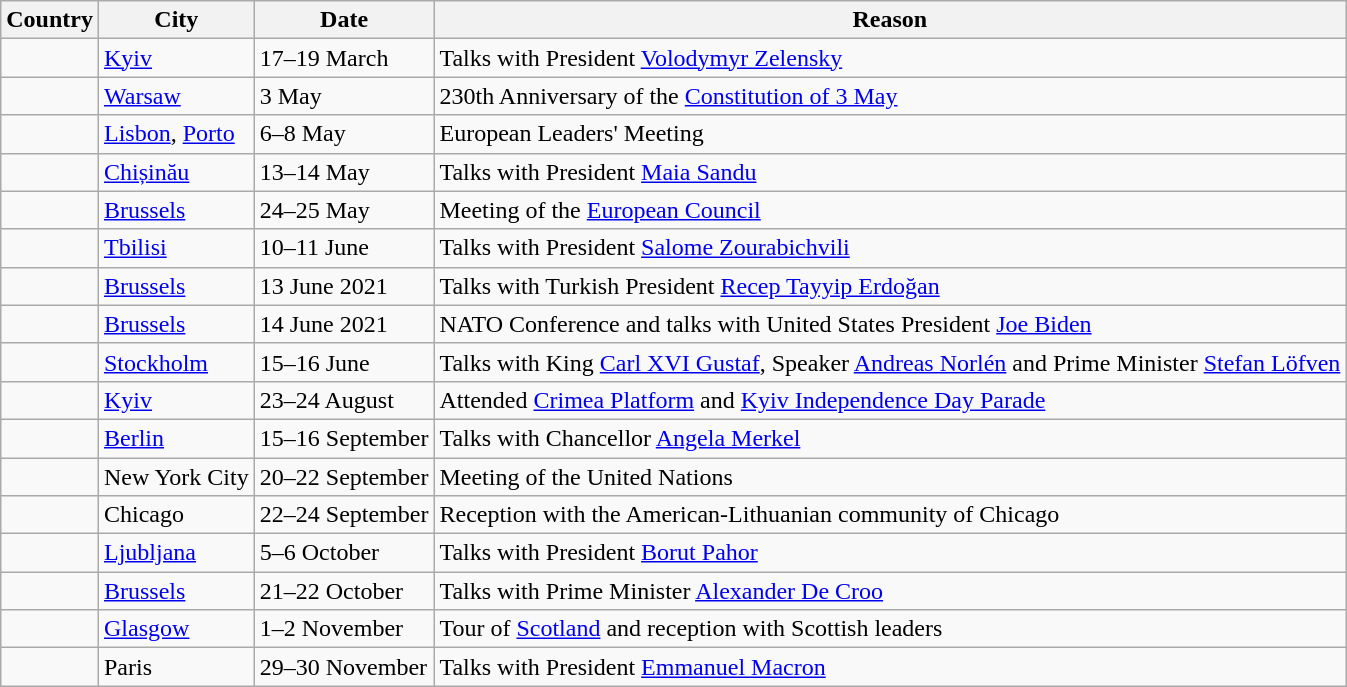<table class="wikitable sortable">
<tr>
<th>Country</th>
<th>City</th>
<th>Date</th>
<th>Reason</th>
</tr>
<tr>
<td></td>
<td><a href='#'>Kyiv</a></td>
<td>17–19 March</td>
<td>Talks with President <a href='#'>Volodymyr Zelensky</a></td>
</tr>
<tr>
<td></td>
<td><a href='#'>Warsaw</a></td>
<td>3 May</td>
<td>230th Anniversary of the <a href='#'>Constitution of 3 May</a></td>
</tr>
<tr>
<td></td>
<td><a href='#'>Lisbon</a>, <a href='#'>Porto</a></td>
<td>6–8 May</td>
<td>European Leaders' Meeting</td>
</tr>
<tr>
<td></td>
<td><a href='#'>Chișinău</a></td>
<td>13–14 May</td>
<td>Talks with President <a href='#'>Maia Sandu</a></td>
</tr>
<tr>
<td></td>
<td><a href='#'>Brussels</a></td>
<td>24–25 May</td>
<td>Meeting of the <a href='#'>European Council</a></td>
</tr>
<tr>
<td></td>
<td><a href='#'>Tbilisi</a></td>
<td>10–11 June</td>
<td>Talks with President <a href='#'>Salome Zourabichvili</a></td>
</tr>
<tr>
<td></td>
<td><a href='#'>Brussels</a></td>
<td>13 June 2021</td>
<td>Talks with Turkish President <a href='#'>Recep Tayyip Erdoğan</a></td>
</tr>
<tr>
<td></td>
<td><a href='#'>Brussels</a></td>
<td>14 June 2021</td>
<td>NATO Conference and talks with United States President <a href='#'>Joe Biden</a></td>
</tr>
<tr>
<td></td>
<td><a href='#'>Stockholm</a></td>
<td>15–16 June</td>
<td>Talks with King <a href='#'>Carl XVI Gustaf</a>, Speaker <a href='#'>Andreas Norlén</a> and Prime Minister <a href='#'>Stefan Löfven</a></td>
</tr>
<tr>
<td></td>
<td><a href='#'>Kyiv</a></td>
<td>23–24 August</td>
<td>Attended <a href='#'>Crimea Platform</a> and <a href='#'>Kyiv Independence Day Parade</a></td>
</tr>
<tr>
<td></td>
<td><a href='#'>Berlin</a></td>
<td>15–16 September</td>
<td>Talks with Chancellor <a href='#'>Angela Merkel</a></td>
</tr>
<tr>
<td></td>
<td>New York City</td>
<td>20–22 September</td>
<td>Meeting of the United Nations</td>
</tr>
<tr>
<td></td>
<td>Chicago</td>
<td>22–24 September</td>
<td>Reception with the American-Lithuanian community of Chicago</td>
</tr>
<tr>
<td></td>
<td><a href='#'>Ljubljana</a></td>
<td>5–6 October</td>
<td>Talks with President <a href='#'>Borut Pahor</a></td>
</tr>
<tr>
<td></td>
<td><a href='#'>Brussels</a></td>
<td>21–22 October</td>
<td>Talks with Prime Minister <a href='#'>Alexander De Croo</a></td>
</tr>
<tr>
<td></td>
<td><a href='#'>Glasgow</a></td>
<td>1–2 November</td>
<td>Tour of <a href='#'>Scotland</a> and reception with Scottish leaders</td>
</tr>
<tr>
<td></td>
<td>Paris</td>
<td>29–30 November</td>
<td>Talks with President <a href='#'>Emmanuel Macron</a></td>
</tr>
</table>
